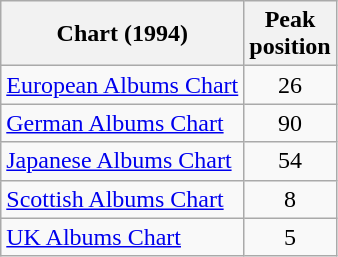<table class="wikitable sortable">
<tr>
<th align="left">Chart (1994)</th>
<th align="left">Peak<br>position</th>
</tr>
<tr>
<td align="left"><a href='#'>European Albums Chart</a></td>
<td style="text-align:center;">26</td>
</tr>
<tr>
<td align="left"><a href='#'>German Albums Chart</a></td>
<td style="text-align:center;">90</td>
</tr>
<tr>
<td align="left"><a href='#'>Japanese Albums Chart</a></td>
<td style="text-align:center;">54</td>
</tr>
<tr>
<td align="left"><a href='#'>Scottish Albums Chart</a></td>
<td align="center">8</td>
</tr>
<tr>
<td align="left"><a href='#'>UK Albums Chart</a></td>
<td style="text-align:center;">5</td>
</tr>
</table>
